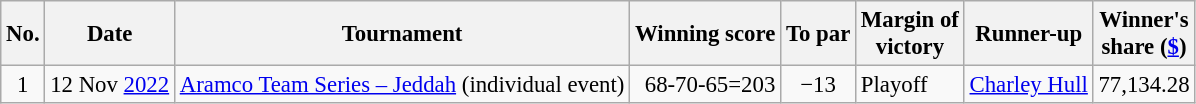<table class="wikitable " style="font-size:95%;">
<tr>
<th>No.</th>
<th>Date</th>
<th>Tournament</th>
<th>Winning score</th>
<th>To par</th>
<th>Margin of<br>victory</th>
<th>Runner-up</th>
<th>Winner's<br>share (<a href='#'>$</a>)</th>
</tr>
<tr>
<td align=center>1</td>
<td align=right>12 Nov <a href='#'>2022</a></td>
<td><a href='#'>Aramco Team Series – Jeddah</a> (individual event)</td>
<td align=right>68-70-65=203</td>
<td align=center>−13</td>
<td>Playoff</td>
<td> <a href='#'>Charley Hull</a></td>
<td align=center>77,134.28</td>
</tr>
</table>
